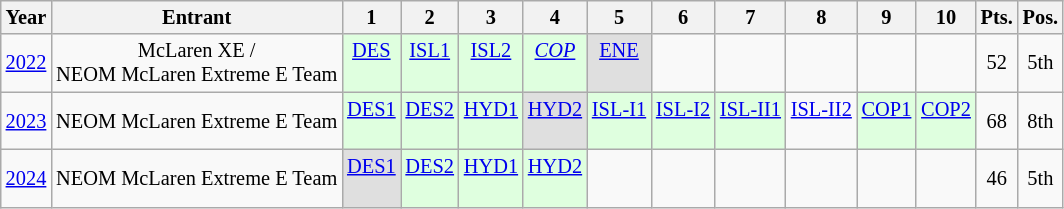<table class="wikitable" style="text-align:center; font-size:85%">
<tr>
<th>Year</th>
<th>Entrant</th>
<th>1</th>
<th>2</th>
<th>3</th>
<th>4</th>
<th>5</th>
<th>6</th>
<th>7</th>
<th>8</th>
<th>9</th>
<th>10</th>
<th>Pts.</th>
<th>Pos.</th>
</tr>
<tr>
<td><a href='#'>2022</a></td>
<td>McLaren XE /<br>NEOM McLaren Extreme E Team</td>
<td bgcolor="#dfffdf"><a href='#'>DES</a><br><br></td>
<td bgcolor="#dfffdf"><a href='#'>ISL1</a><br><br></td>
<td bgcolor="#dfffdf"><a href='#'>ISL2</a><br><br></td>
<td bgcolor="#dfffdf"><em><a href='#'>COP</a></em><br><br></td>
<td bgcolor="#dfdfdf"><a href='#'>ENE</a><br><br></td>
<td></td>
<td></td>
<td></td>
<td></td>
<td></td>
<td>52</td>
<td>5th</td>
</tr>
<tr>
<td><a href='#'>2023</a></td>
<td>NEOM McLaren Extreme E Team</td>
<td bgcolor="#dfffdf"><a href='#'>DES1</a><br><br></td>
<td bgcolor="#dfffdf"><a href='#'>DES2</a><br><br></td>
<td bgcolor="#dfffdf"><a href='#'>HYD1</a><br><br></td>
<td bgcolor="#dfdfdf"><a href='#'>HYD2</a><br><br></td>
<td bgcolor="#dfffdf"><a href='#'>ISL-I1</a><br><br></td>
<td bgcolor="#dfffdf"><a href='#'>ISL-I2</a><br><br></td>
<td bgcolor="#dfffdf"><a href='#'>ISL-II1</a><br><br></td>
<td><a href='#'>ISL-II2</a><br><br></td>
<td bgcolor="#dfffdf"><a href='#'>COP1</a><br><br></td>
<td bgcolor="#dfffdf"><a href='#'>COP2</a><br><br></td>
<td>68</td>
<td>8th</td>
</tr>
<tr>
<td><a href='#'>2024</a></td>
<td>NEOM McLaren Extreme E Team</td>
<td bgcolor="#dfdfdf"><a href='#'>DES1</a><br><br></td>
<td bgcolor="#dfffdf"><a href='#'>DES2</a><br><br></td>
<td bgcolor="#dfffdf"><a href='#'>HYD1</a><br><br></td>
<td bgcolor="#dfffdf"><a href='#'>HYD2</a><br><br></td>
<td></td>
<td></td>
<td></td>
<td></td>
<td></td>
<td></td>
<td>46</td>
<td>5th</td>
</tr>
</table>
